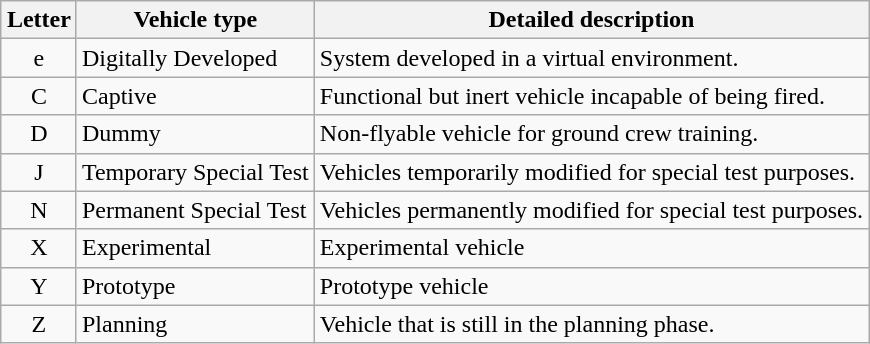<table border="5" cellspacing="5" cellpadding="2" | class="wikitable" style="margin: 1em auto 1em auto">
<tr>
<th>Letter</th>
<th>Vehicle type</th>
<th>Detailed description</th>
</tr>
<tr>
<td align="center">e</td>
<td align="left">Digitally Developed</td>
<td align="left">System developed in a virtual environment.</td>
</tr>
<tr>
<td align="center">C</td>
<td align="left">Captive</td>
<td align="left">Functional but inert vehicle incapable of being fired.</td>
</tr>
<tr>
<td align="center">D</td>
<td align="left">Dummy</td>
<td align="left">Non-flyable vehicle for ground crew training.</td>
</tr>
<tr>
<td align="center">J</td>
<td align="left">Temporary Special Test</td>
<td align="left">Vehicles temporarily modified for special test purposes.</td>
</tr>
<tr>
<td align="center">N</td>
<td align="left">Permanent Special Test</td>
<td align="left">Vehicles permanently modified for special test purposes.</td>
</tr>
<tr>
<td align="center">X</td>
<td align="left">Experimental</td>
<td align="left">Experimental vehicle</td>
</tr>
<tr>
<td align="center">Y</td>
<td align="left">Prototype</td>
<td align="left">Prototype vehicle</td>
</tr>
<tr>
<td align="center">Z</td>
<td align="left">Planning</td>
<td align="left">Vehicle that is still in the planning phase.</td>
</tr>
</table>
